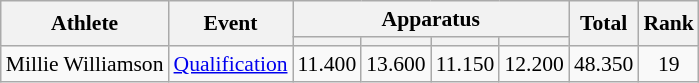<table class="wikitable" style="font-size:90%">
<tr>
<th rowspan=2>Athlete</th>
<th rowspan=2>Event</th>
<th colspan =4>Apparatus</th>
<th rowspan=2>Total</th>
<th rowspan=2>Rank</th>
</tr>
<tr style="font-size:95%">
<th></th>
<th></th>
<th></th>
<th></th>
</tr>
<tr align=center>
<td align=left>Millie Williamson</td>
<td align=left><a href='#'>Qualification</a></td>
<td>11.400</td>
<td>13.600</td>
<td>11.150</td>
<td>12.200</td>
<td>48.350</td>
<td>19</td>
</tr>
</table>
